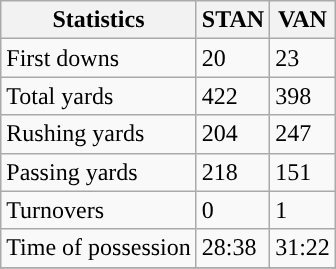<table class="wikitable" style="float: left;">
<tr>
<th>Statistics</th>
<th>STAN</th>
<th>VAN</th>
</tr>
<tr>
<td>First downs</td>
<td>20</td>
<td>23</td>
</tr>
<tr>
<td>Total yards</td>
<td>422</td>
<td>398</td>
</tr>
<tr>
<td>Rushing yards</td>
<td>204</td>
<td>247</td>
</tr>
<tr>
<td>Passing yards</td>
<td>218</td>
<td>151</td>
</tr>
<tr>
<td>Turnovers</td>
<td>0</td>
<td>1</td>
</tr>
<tr>
<td>Time of possession</td>
<td>28:38</td>
<td>31:22</td>
</tr>
<tr>
</tr>
</table>
